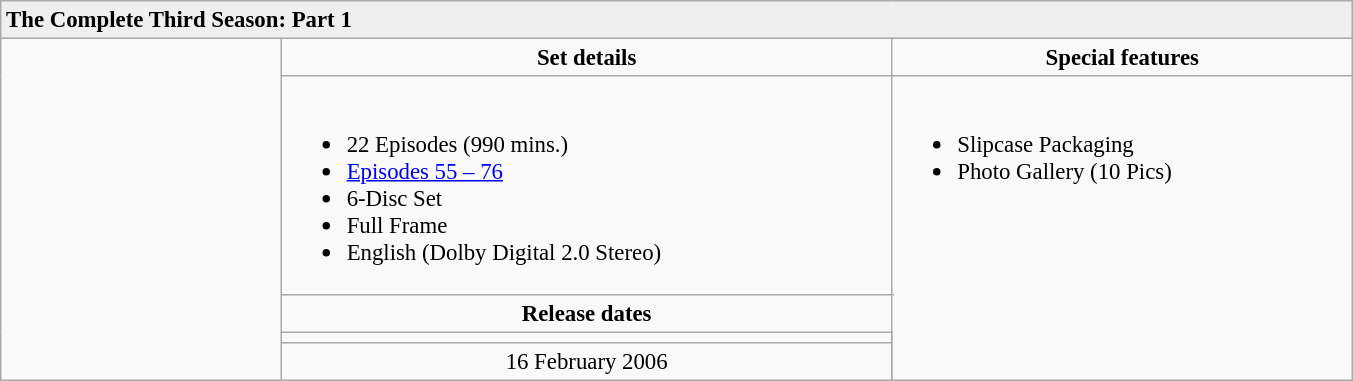<table class="wikitable" style="font-size: 95%;">
<tr style="background:#EFEFEF">
<td colspan="5"><strong>The Complete Third Season: Part 1</strong></td>
</tr>
<tr>
<td rowspan="6" align="center" width="180"></td>
<td align="center" width="350" colspan="3"><strong>Set details</strong></td>
<td width="250" align="center"><strong>Special features</strong></td>
</tr>
<tr valign="top">
<td colspan="3" align="left" width="400"><br><ul><li>22 Episodes (990 mins.)</li><li><a href='#'>Episodes 55 – 76</a></li><li>6-Disc Set</li><li>Full Frame</li><li>English (Dolby Digital 2.0 Stereo)</li></ul></td>
<td rowspan="4" align="left" width="300"><br><ul><li>Slipcase Packaging</li><li>Photo Gallery (10 Pics)</li></ul></td>
</tr>
<tr>
<td colspan="3" align="center"><strong>Release dates</strong></td>
</tr>
<tr>
<td align="center"></td>
</tr>
<tr>
<td align="center">16 February 2006</td>
</tr>
</table>
